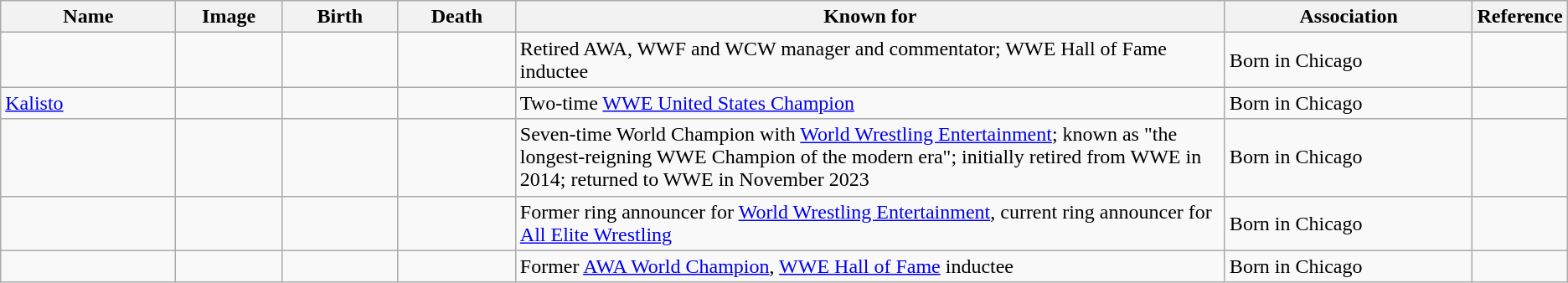<table class="wikitable sortable">
<tr>
<th scope="col" width="140">Name</th>
<th scope="col" width="80" class="unsortable">Image</th>
<th scope="col" width="90">Birth</th>
<th scope="col" width="90">Death</th>
<th scope="col" width="600" class="unsortable">Known for</th>
<th scope="col" width="200" class="unsortable">Association</th>
<th scope="col" width="30" class="unsortable">Reference</th>
</tr>
<tr>
<td></td>
<td></td>
<td align=right></td>
<td align=right></td>
<td>Retired AWA, WWF and WCW manager and commentator; WWE Hall of Fame inductee</td>
<td>Born in Chicago</td>
<td align="center"></td>
</tr>
<tr>
<td><a href='#'>Kalisto</a></td>
<td></td>
<td align=right></td>
<td></td>
<td>Two-time <a href='#'>WWE United States Champion</a></td>
<td>Born in Chicago</td>
<td align="center"></td>
</tr>
<tr>
<td></td>
<td></td>
<td align=right></td>
<td></td>
<td>Seven-time World Champion with <a href='#'>World Wrestling Entertainment</a>; known as "the longest-reigning WWE Champion of the modern era"; initially retired from WWE in 2014; returned to WWE in November 2023</td>
<td>Born in Chicago</td>
<td align="center"></td>
</tr>
<tr>
<td></td>
<td></td>
<td align=right></td>
<td></td>
<td>Former ring announcer for <a href='#'>World Wrestling Entertainment</a>, current ring announcer for <a href='#'>All Elite Wrestling</a></td>
<td>Born in Chicago</td>
<td align="center"></td>
</tr>
<tr>
<td></td>
<td></td>
<td align=right></td>
<td></td>
<td>Former <a href='#'>AWA World Champion</a>, <a href='#'>WWE Hall of Fame</a> inductee</td>
<td>Born in Chicago</td>
<td align="center"></td>
</tr>
</table>
